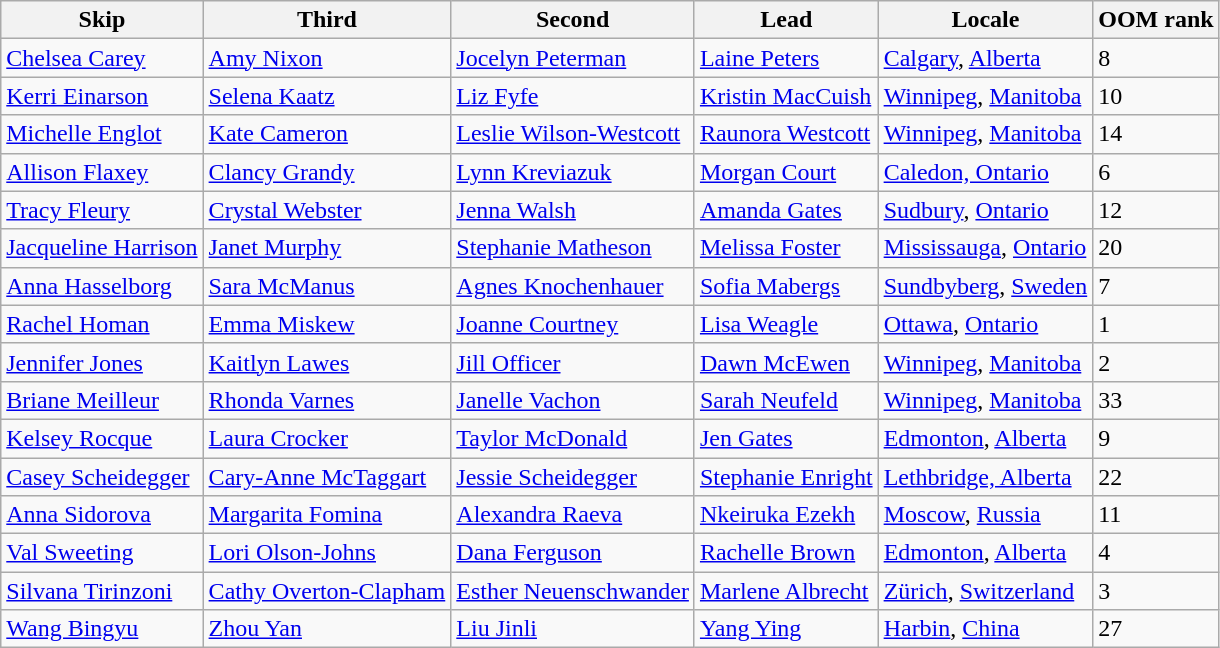<table class=wikitable>
<tr>
<th>Skip</th>
<th>Third</th>
<th>Second</th>
<th>Lead</th>
<th>Locale</th>
<th>OOM rank</th>
</tr>
<tr>
<td><a href='#'>Chelsea Carey</a></td>
<td><a href='#'>Amy Nixon</a></td>
<td><a href='#'>Jocelyn Peterman</a></td>
<td><a href='#'>Laine Peters</a></td>
<td> <a href='#'>Calgary</a>, <a href='#'>Alberta</a></td>
<td>8</td>
</tr>
<tr>
<td><a href='#'>Kerri Einarson</a></td>
<td><a href='#'>Selena Kaatz</a></td>
<td><a href='#'>Liz Fyfe</a></td>
<td><a href='#'>Kristin MacCuish</a></td>
<td> <a href='#'>Winnipeg</a>, <a href='#'>Manitoba</a></td>
<td>10</td>
</tr>
<tr>
<td><a href='#'>Michelle Englot</a></td>
<td><a href='#'>Kate Cameron</a></td>
<td><a href='#'>Leslie Wilson-Westcott</a></td>
<td><a href='#'>Raunora Westcott</a></td>
<td> <a href='#'>Winnipeg</a>, <a href='#'>Manitoba</a></td>
<td>14</td>
</tr>
<tr>
<td><a href='#'>Allison Flaxey</a></td>
<td><a href='#'>Clancy Grandy</a></td>
<td><a href='#'>Lynn Kreviazuk</a></td>
<td><a href='#'>Morgan Court</a></td>
<td> <a href='#'>Caledon, Ontario</a></td>
<td>6</td>
</tr>
<tr>
<td><a href='#'>Tracy Fleury</a></td>
<td><a href='#'>Crystal Webster</a></td>
<td><a href='#'>Jenna Walsh</a></td>
<td><a href='#'>Amanda Gates</a></td>
<td> <a href='#'>Sudbury</a>, <a href='#'>Ontario</a></td>
<td>12</td>
</tr>
<tr>
<td><a href='#'>Jacqueline Harrison</a></td>
<td><a href='#'>Janet Murphy</a></td>
<td><a href='#'>Stephanie Matheson</a></td>
<td><a href='#'>Melissa Foster</a></td>
<td> <a href='#'>Mississauga</a>, <a href='#'>Ontario</a></td>
<td>20</td>
</tr>
<tr>
<td><a href='#'>Anna Hasselborg</a></td>
<td><a href='#'>Sara McManus</a></td>
<td><a href='#'>Agnes Knochenhauer</a></td>
<td><a href='#'>Sofia Mabergs</a></td>
<td> <a href='#'>Sundbyberg</a>, <a href='#'>Sweden</a></td>
<td>7</td>
</tr>
<tr>
<td><a href='#'>Rachel Homan</a></td>
<td><a href='#'>Emma Miskew</a></td>
<td><a href='#'>Joanne Courtney</a></td>
<td><a href='#'>Lisa Weagle</a></td>
<td> <a href='#'>Ottawa</a>, <a href='#'>Ontario</a></td>
<td>1</td>
</tr>
<tr>
<td><a href='#'>Jennifer Jones</a></td>
<td><a href='#'>Kaitlyn Lawes</a></td>
<td><a href='#'>Jill Officer</a></td>
<td><a href='#'>Dawn McEwen</a></td>
<td> <a href='#'>Winnipeg</a>, <a href='#'>Manitoba</a></td>
<td>2</td>
</tr>
<tr>
<td><a href='#'>Briane Meilleur</a></td>
<td><a href='#'>Rhonda Varnes</a></td>
<td><a href='#'>Janelle Vachon</a></td>
<td><a href='#'>Sarah Neufeld</a></td>
<td> <a href='#'>Winnipeg</a>, <a href='#'>Manitoba</a></td>
<td>33</td>
</tr>
<tr>
<td><a href='#'>Kelsey Rocque</a></td>
<td><a href='#'>Laura Crocker</a></td>
<td><a href='#'>Taylor McDonald</a></td>
<td><a href='#'>Jen Gates</a></td>
<td> <a href='#'>Edmonton</a>, <a href='#'>Alberta</a></td>
<td>9</td>
</tr>
<tr>
<td><a href='#'>Casey Scheidegger</a></td>
<td><a href='#'>Cary-Anne McTaggart</a></td>
<td><a href='#'>Jessie Scheidegger</a></td>
<td><a href='#'>Stephanie Enright</a></td>
<td> <a href='#'>Lethbridge, Alberta</a></td>
<td>22</td>
</tr>
<tr>
<td><a href='#'>Anna Sidorova</a></td>
<td><a href='#'>Margarita Fomina</a></td>
<td><a href='#'>Alexandra Raeva</a></td>
<td><a href='#'>Nkeiruka Ezekh</a></td>
<td> <a href='#'>Moscow</a>, <a href='#'>Russia</a></td>
<td>11</td>
</tr>
<tr>
<td><a href='#'>Val Sweeting</a></td>
<td><a href='#'>Lori Olson-Johns</a></td>
<td><a href='#'>Dana Ferguson</a></td>
<td><a href='#'>Rachelle Brown</a></td>
<td> <a href='#'>Edmonton</a>, <a href='#'>Alberta</a></td>
<td>4</td>
</tr>
<tr>
<td><a href='#'>Silvana Tirinzoni</a></td>
<td><a href='#'>Cathy Overton-Clapham</a></td>
<td><a href='#'>Esther Neuenschwander</a></td>
<td><a href='#'>Marlene Albrecht</a></td>
<td> <a href='#'>Zürich</a>, <a href='#'>Switzerland</a></td>
<td>3</td>
</tr>
<tr>
<td><a href='#'>Wang Bingyu</a></td>
<td><a href='#'>Zhou Yan</a></td>
<td><a href='#'>Liu Jinli</a></td>
<td><a href='#'>Yang Ying</a></td>
<td> <a href='#'>Harbin</a>, <a href='#'>China</a></td>
<td>27</td>
</tr>
</table>
